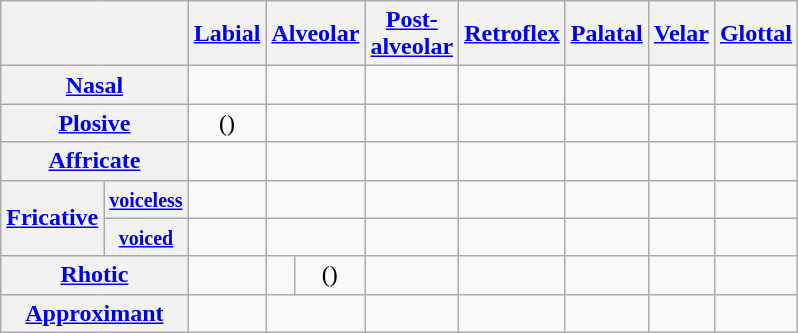<table class="wikitable" style="text-align:center">
<tr>
<th colspan="2"></th>
<th><a href='#'>Labial</a></th>
<th colspan="2"><a href='#'>Alveolar</a></th>
<th><a href='#'>Post-<br>alveolar</a></th>
<th><a href='#'>Retroflex</a></th>
<th><a href='#'>Palatal</a></th>
<th><a href='#'>Velar</a></th>
<th><a href='#'>Glottal</a></th>
</tr>
<tr>
<th colspan="2"><a href='#'>Nasal</a></th>
<td></td>
<td colspan="2"></td>
<td></td>
<td></td>
<td></td>
<td></td>
<td></td>
</tr>
<tr>
<th colspan="2"><a href='#'>Plosive</a></th>
<td>()</td>
<td colspan="2"></td>
<td></td>
<td></td>
<td></td>
<td></td>
<td></td>
</tr>
<tr>
<th colspan="2"><a href='#'>Affricate</a></th>
<td></td>
<td colspan="2"></td>
<td></td>
<td></td>
<td></td>
<td></td>
<td></td>
</tr>
<tr>
<th rowspan="2"><a href='#'>Fricative</a></th>
<th><a href='#'><small>voiceless</small></a></th>
<td></td>
<td colspan="2"></td>
<td></td>
<td></td>
<td></td>
<td></td>
<td></td>
</tr>
<tr>
<th><a href='#'><small>voiced</small></a></th>
<td></td>
<td colspan="2"></td>
<td></td>
<td></td>
<td></td>
<td></td>
<td></td>
</tr>
<tr>
<th colspan="2"><a href='#'>Rhotic</a></th>
<td></td>
<td></td>
<td>()</td>
<td></td>
<td></td>
<td></td>
<td></td>
<td></td>
</tr>
<tr>
<th colspan="2"><a href='#'>Approximant</a></th>
<td></td>
<td colspan="2"></td>
<td></td>
<td></td>
<td></td>
<td></td>
<td></td>
</tr>
</table>
